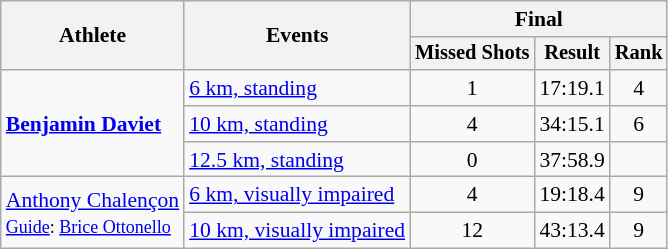<table class="wikitable" style="font-size:90%">
<tr>
<th rowspan="2">Athlete</th>
<th rowspan="2">Events</th>
<th colspan="5">Final</th>
</tr>
<tr style="font-size:95%">
<th>Missed Shots</th>
<th>Result</th>
<th>Rank</th>
</tr>
<tr align=center>
<td style="text-align:left;" rowspan="3"><strong><a href='#'>Benjamin Daviet</a></strong></td>
<td align=left><a href='#'>6 km, standing</a></td>
<td>1</td>
<td>17:19.1</td>
<td>4</td>
</tr>
<tr align=center>
<td align=left><a href='#'>10 km, standing</a></td>
<td>4</td>
<td>34:15.1</td>
<td>6</td>
</tr>
<tr align=center>
<td align=left><a href='#'>12.5 km, standing</a></td>
<td>0</td>
<td>37:58.9</td>
<td></td>
</tr>
<tr align=center>
<td style="text-align:left;" rowspan="2"><a href='#'>Anthony Chalençon</a><br><small><a href='#'>Guide</a>: <a href='#'>Brice Ottonello</a></small></td>
<td align=left><a href='#'>6 km, visually impaired</a></td>
<td>4</td>
<td>19:18.4</td>
<td>9</td>
</tr>
<tr align=center>
<td align=left><a href='#'>10 km, visually impaired</a></td>
<td>12</td>
<td>43:13.4</td>
<td>9</td>
</tr>
</table>
